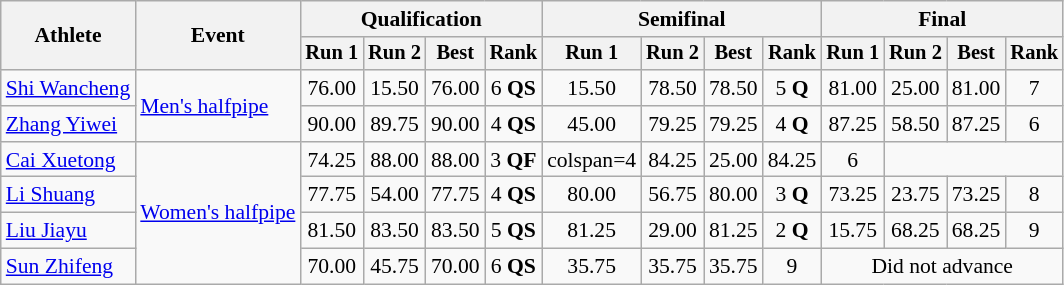<table class="wikitable" style="font-size:90%">
<tr>
<th rowspan="2">Athlete</th>
<th rowspan="2">Event</th>
<th colspan="4">Qualification</th>
<th colspan="4">Semifinal</th>
<th colspan="4">Final</th>
</tr>
<tr style="font-size:95%">
<th>Run 1</th>
<th>Run 2</th>
<th>Best</th>
<th>Rank</th>
<th>Run 1</th>
<th>Run 2</th>
<th>Best</th>
<th>Rank</th>
<th>Run 1</th>
<th>Run 2</th>
<th>Best</th>
<th>Rank</th>
</tr>
<tr align=center>
<td align=left><a href='#'>Shi Wancheng</a></td>
<td align=left rowspan=2><a href='#'>Men's halfpipe</a></td>
<td>76.00</td>
<td>15.50</td>
<td>76.00</td>
<td>6 <strong>QS</strong></td>
<td>15.50</td>
<td>78.50</td>
<td>78.50</td>
<td>5 <strong>Q</strong></td>
<td>81.00</td>
<td>25.00</td>
<td>81.00</td>
<td>7</td>
</tr>
<tr align=center>
<td align=left><a href='#'>Zhang Yiwei</a></td>
<td>90.00</td>
<td>89.75</td>
<td>90.00</td>
<td>4 <strong>QS</strong></td>
<td>45.00</td>
<td>79.25</td>
<td>79.25</td>
<td>4 <strong>Q</strong></td>
<td>87.25</td>
<td>58.50</td>
<td>87.25</td>
<td>6</td>
</tr>
<tr align=center>
<td align=left><a href='#'>Cai Xuetong</a></td>
<td align=left rowspan=4><a href='#'>Women's halfpipe</a></td>
<td>74.25</td>
<td>88.00</td>
<td>88.00</td>
<td>3 <strong>QF</strong></td>
<td>colspan=4 </td>
<td>84.25</td>
<td>25.00</td>
<td>84.25</td>
<td>6</td>
</tr>
<tr align=center>
<td align=left><a href='#'>Li Shuang</a></td>
<td>77.75</td>
<td>54.00</td>
<td>77.75</td>
<td>4 <strong>QS</strong></td>
<td>80.00</td>
<td>56.75</td>
<td>80.00</td>
<td>3 <strong>Q</strong></td>
<td>73.25</td>
<td>23.75</td>
<td>73.25</td>
<td>8</td>
</tr>
<tr align=center>
<td align=left><a href='#'>Liu Jiayu</a></td>
<td>81.50</td>
<td>83.50</td>
<td>83.50</td>
<td>5 <strong>QS</strong></td>
<td>81.25</td>
<td>29.00</td>
<td>81.25</td>
<td>2 <strong>Q</strong></td>
<td>15.75</td>
<td>68.25</td>
<td>68.25</td>
<td>9</td>
</tr>
<tr align=center>
<td align=left><a href='#'>Sun Zhifeng</a></td>
<td>70.00</td>
<td>45.75</td>
<td>70.00</td>
<td>6 <strong>QS</strong></td>
<td>35.75</td>
<td>35.75</td>
<td>35.75</td>
<td>9</td>
<td colspan=4>Did not advance</td>
</tr>
</table>
